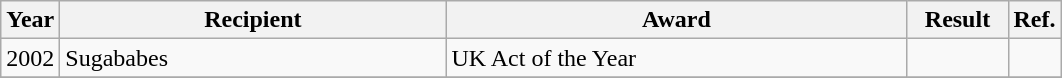<table class="wikitable">
<tr>
<th>Year</th>
<th width="250">Recipient</th>
<th width="300">Award</th>
<th width="60">Result</th>
<th>Ref.</th>
</tr>
<tr>
<td>2002</td>
<td>Sugababes</td>
<td>UK Act of the Year</td>
<td></td>
<td align="center"></td>
</tr>
<tr>
</tr>
</table>
